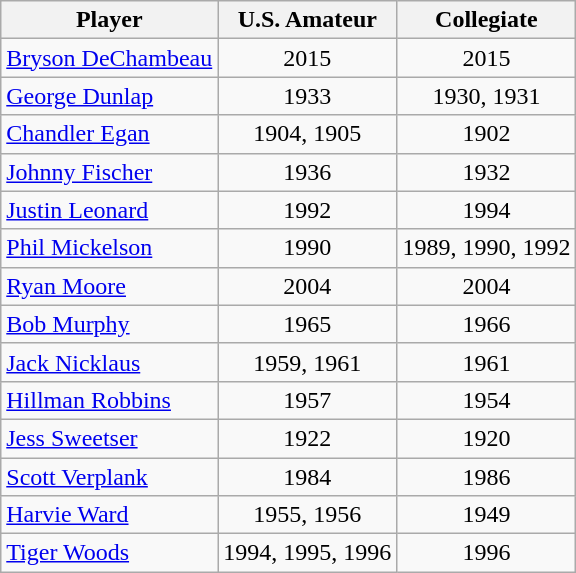<table class="wikitable">
<tr>
<th>Player</th>
<th>U.S. Amateur</th>
<th>Collegiate</th>
</tr>
<tr>
<td><a href='#'>Bryson DeChambeau</a></td>
<td align="center">2015</td>
<td align="center">2015</td>
</tr>
<tr>
<td><a href='#'>George Dunlap</a></td>
<td align="center">1933</td>
<td align="center">1930, 1931</td>
</tr>
<tr>
<td><a href='#'>Chandler Egan</a></td>
<td align="center">1904, 1905</td>
<td align="center">1902</td>
</tr>
<tr>
<td><a href='#'>Johnny Fischer</a></td>
<td align="center">1936</td>
<td align="center">1932</td>
</tr>
<tr>
<td><a href='#'>Justin Leonard</a></td>
<td align="center">1992</td>
<td align="center">1994</td>
</tr>
<tr>
<td><a href='#'>Phil Mickelson</a></td>
<td align="center">1990</td>
<td align="center">1989, 1990, 1992</td>
</tr>
<tr>
<td><a href='#'>Ryan Moore</a></td>
<td align="center">2004</td>
<td align="center">2004</td>
</tr>
<tr>
<td><a href='#'>Bob Murphy</a></td>
<td align="center">1965</td>
<td align="center">1966</td>
</tr>
<tr>
<td><a href='#'>Jack Nicklaus</a></td>
<td align="center">1959, 1961</td>
<td align="center">1961</td>
</tr>
<tr>
<td><a href='#'>Hillman Robbins</a></td>
<td align="center">1957</td>
<td align="center">1954</td>
</tr>
<tr>
<td><a href='#'>Jess Sweetser</a></td>
<td align="center">1922</td>
<td align="center">1920</td>
</tr>
<tr>
<td><a href='#'>Scott Verplank</a></td>
<td align="center">1984</td>
<td align="center">1986</td>
</tr>
<tr>
<td><a href='#'>Harvie Ward</a></td>
<td align="center">1955, 1956</td>
<td align="center">1949</td>
</tr>
<tr>
<td><a href='#'>Tiger Woods</a></td>
<td align="center">1994, 1995, 1996</td>
<td align="center">1996</td>
</tr>
</table>
